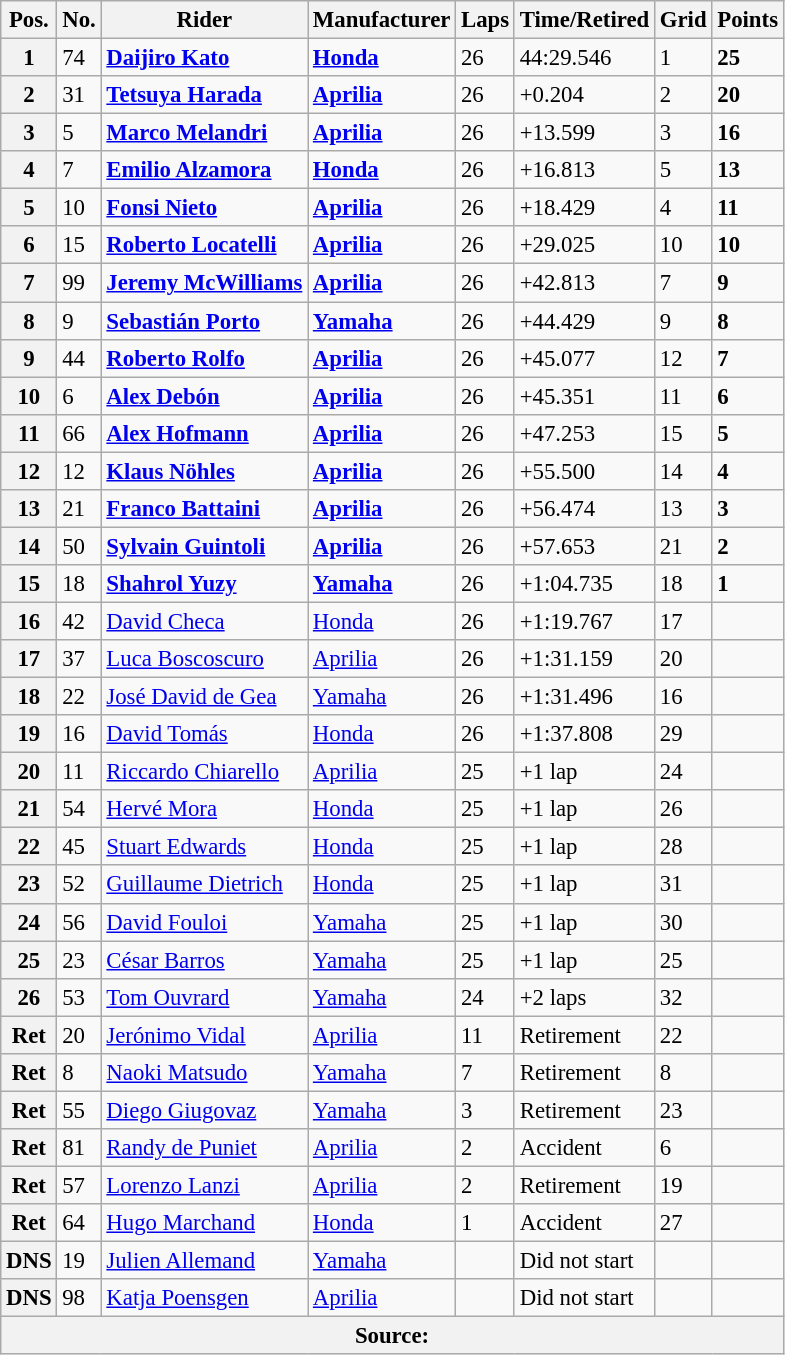<table class="wikitable" style="font-size: 95%;">
<tr>
<th>Pos.</th>
<th>No.</th>
<th>Rider</th>
<th>Manufacturer</th>
<th>Laps</th>
<th>Time/Retired</th>
<th>Grid</th>
<th>Points</th>
</tr>
<tr>
<th>1</th>
<td>74</td>
<td> <strong><a href='#'>Daijiro Kato</a></strong></td>
<td><strong><a href='#'>Honda</a></strong></td>
<td>26</td>
<td>44:29.546</td>
<td>1</td>
<td><strong>25</strong></td>
</tr>
<tr>
<th>2</th>
<td>31</td>
<td> <strong><a href='#'>Tetsuya Harada</a></strong></td>
<td><strong><a href='#'>Aprilia</a></strong></td>
<td>26</td>
<td>+0.204</td>
<td>2</td>
<td><strong>20</strong></td>
</tr>
<tr>
<th>3</th>
<td>5</td>
<td> <strong><a href='#'>Marco Melandri</a></strong></td>
<td><strong><a href='#'>Aprilia</a></strong></td>
<td>26</td>
<td>+13.599</td>
<td>3</td>
<td><strong>16</strong></td>
</tr>
<tr>
<th>4</th>
<td>7</td>
<td> <strong><a href='#'>Emilio Alzamora</a></strong></td>
<td><strong><a href='#'>Honda</a></strong></td>
<td>26</td>
<td>+16.813</td>
<td>5</td>
<td><strong>13</strong></td>
</tr>
<tr>
<th>5</th>
<td>10</td>
<td> <strong><a href='#'>Fonsi Nieto</a></strong></td>
<td><strong><a href='#'>Aprilia</a></strong></td>
<td>26</td>
<td>+18.429</td>
<td>4</td>
<td><strong>11</strong></td>
</tr>
<tr>
<th>6</th>
<td>15</td>
<td> <strong><a href='#'>Roberto Locatelli</a></strong></td>
<td><strong><a href='#'>Aprilia</a></strong></td>
<td>26</td>
<td>+29.025</td>
<td>10</td>
<td><strong>10</strong></td>
</tr>
<tr>
<th>7</th>
<td>99</td>
<td> <strong><a href='#'>Jeremy McWilliams</a></strong></td>
<td><strong><a href='#'>Aprilia</a></strong></td>
<td>26</td>
<td>+42.813</td>
<td>7</td>
<td><strong>9</strong></td>
</tr>
<tr>
<th>8</th>
<td>9</td>
<td> <strong><a href='#'>Sebastián Porto</a></strong></td>
<td><strong><a href='#'>Yamaha</a></strong></td>
<td>26</td>
<td>+44.429</td>
<td>9</td>
<td><strong>8</strong></td>
</tr>
<tr>
<th>9</th>
<td>44</td>
<td> <strong><a href='#'>Roberto Rolfo</a></strong></td>
<td><strong><a href='#'>Aprilia</a></strong></td>
<td>26</td>
<td>+45.077</td>
<td>12</td>
<td><strong>7</strong></td>
</tr>
<tr>
<th>10</th>
<td>6</td>
<td> <strong><a href='#'>Alex Debón</a></strong></td>
<td><strong><a href='#'>Aprilia</a></strong></td>
<td>26</td>
<td>+45.351</td>
<td>11</td>
<td><strong>6</strong></td>
</tr>
<tr>
<th>11</th>
<td>66</td>
<td> <strong><a href='#'>Alex Hofmann</a></strong></td>
<td><strong><a href='#'>Aprilia</a></strong></td>
<td>26</td>
<td>+47.253</td>
<td>15</td>
<td><strong>5</strong></td>
</tr>
<tr>
<th>12</th>
<td>12</td>
<td> <strong><a href='#'>Klaus Nöhles</a></strong></td>
<td><strong><a href='#'>Aprilia</a></strong></td>
<td>26</td>
<td>+55.500</td>
<td>14</td>
<td><strong>4</strong></td>
</tr>
<tr>
<th>13</th>
<td>21</td>
<td> <strong><a href='#'>Franco Battaini</a></strong></td>
<td><strong><a href='#'>Aprilia</a></strong></td>
<td>26</td>
<td>+56.474</td>
<td>13</td>
<td><strong>3</strong></td>
</tr>
<tr>
<th>14</th>
<td>50</td>
<td> <strong><a href='#'>Sylvain Guintoli</a></strong></td>
<td><strong><a href='#'>Aprilia</a></strong></td>
<td>26</td>
<td>+57.653</td>
<td>21</td>
<td><strong>2</strong></td>
</tr>
<tr>
<th>15</th>
<td>18</td>
<td> <strong><a href='#'>Shahrol Yuzy</a></strong></td>
<td><strong><a href='#'>Yamaha</a></strong></td>
<td>26</td>
<td>+1:04.735</td>
<td>18</td>
<td><strong>1</strong></td>
</tr>
<tr>
<th>16</th>
<td>42</td>
<td> <a href='#'>David Checa</a></td>
<td><a href='#'>Honda</a></td>
<td>26</td>
<td>+1:19.767</td>
<td>17</td>
<td></td>
</tr>
<tr>
<th>17</th>
<td>37</td>
<td> <a href='#'>Luca Boscoscuro</a></td>
<td><a href='#'>Aprilia</a></td>
<td>26</td>
<td>+1:31.159</td>
<td>20</td>
<td></td>
</tr>
<tr>
<th>18</th>
<td>22</td>
<td> <a href='#'>José David de Gea</a></td>
<td><a href='#'>Yamaha</a></td>
<td>26</td>
<td>+1:31.496</td>
<td>16</td>
<td></td>
</tr>
<tr>
<th>19</th>
<td>16</td>
<td> <a href='#'>David Tomás</a></td>
<td><a href='#'>Honda</a></td>
<td>26</td>
<td>+1:37.808</td>
<td>29</td>
<td></td>
</tr>
<tr>
<th>20</th>
<td>11</td>
<td> <a href='#'>Riccardo Chiarello</a></td>
<td><a href='#'>Aprilia</a></td>
<td>25</td>
<td>+1 lap</td>
<td>24</td>
<td></td>
</tr>
<tr>
<th>21</th>
<td>54</td>
<td> <a href='#'>Hervé Mora</a></td>
<td><a href='#'>Honda</a></td>
<td>25</td>
<td>+1 lap</td>
<td>26</td>
<td></td>
</tr>
<tr>
<th>22</th>
<td>45</td>
<td> <a href='#'>Stuart Edwards</a></td>
<td><a href='#'>Honda</a></td>
<td>25</td>
<td>+1 lap</td>
<td>28</td>
<td></td>
</tr>
<tr>
<th>23</th>
<td>52</td>
<td> <a href='#'>Guillaume Dietrich</a></td>
<td><a href='#'>Honda</a></td>
<td>25</td>
<td>+1 lap</td>
<td>31</td>
<td></td>
</tr>
<tr>
<th>24</th>
<td>56</td>
<td> <a href='#'>David Fouloi</a></td>
<td><a href='#'>Yamaha</a></td>
<td>25</td>
<td>+1 lap</td>
<td>30</td>
<td></td>
</tr>
<tr>
<th>25</th>
<td>23</td>
<td> <a href='#'>César Barros</a></td>
<td><a href='#'>Yamaha</a></td>
<td>25</td>
<td>+1 lap</td>
<td>25</td>
<td></td>
</tr>
<tr>
<th>26</th>
<td>53</td>
<td> <a href='#'>Tom Ouvrard</a></td>
<td><a href='#'>Yamaha</a></td>
<td>24</td>
<td>+2 laps</td>
<td>32</td>
<td></td>
</tr>
<tr>
<th>Ret</th>
<td>20</td>
<td> <a href='#'>Jerónimo Vidal</a></td>
<td><a href='#'>Aprilia</a></td>
<td>11</td>
<td>Retirement</td>
<td>22</td>
<td></td>
</tr>
<tr>
<th>Ret</th>
<td>8</td>
<td> <a href='#'>Naoki Matsudo</a></td>
<td><a href='#'>Yamaha</a></td>
<td>7</td>
<td>Retirement</td>
<td>8</td>
<td></td>
</tr>
<tr>
<th>Ret</th>
<td>55</td>
<td> <a href='#'>Diego Giugovaz</a></td>
<td><a href='#'>Yamaha</a></td>
<td>3</td>
<td>Retirement</td>
<td>23</td>
<td></td>
</tr>
<tr>
<th>Ret</th>
<td>81</td>
<td> <a href='#'>Randy de Puniet</a></td>
<td><a href='#'>Aprilia</a></td>
<td>2</td>
<td>Accident</td>
<td>6</td>
<td></td>
</tr>
<tr>
<th>Ret</th>
<td>57</td>
<td> <a href='#'>Lorenzo Lanzi</a></td>
<td><a href='#'>Aprilia</a></td>
<td>2</td>
<td>Retirement</td>
<td>19</td>
<td></td>
</tr>
<tr>
<th>Ret</th>
<td>64</td>
<td> <a href='#'>Hugo Marchand</a></td>
<td><a href='#'>Honda</a></td>
<td>1</td>
<td>Accident</td>
<td>27</td>
<td></td>
</tr>
<tr>
<th>DNS</th>
<td>19</td>
<td> <a href='#'>Julien Allemand</a></td>
<td><a href='#'>Yamaha</a></td>
<td></td>
<td>Did not start</td>
<td></td>
<td></td>
</tr>
<tr>
<th>DNS</th>
<td>98</td>
<td> <a href='#'>Katja Poensgen</a></td>
<td><a href='#'>Aprilia</a></td>
<td></td>
<td>Did not start</td>
<td></td>
<td></td>
</tr>
<tr>
<th colspan=8>Source: </th>
</tr>
</table>
